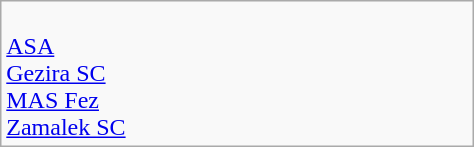<table class="wikitable" width=25%>
<tr>
<td><br> <a href='#'>ASA</a><br>
 <a href='#'>Gezira SC</a><br>
 <a href='#'>MAS Fez</a><br>
 <a href='#'>Zamalek SC</a></td>
</tr>
</table>
